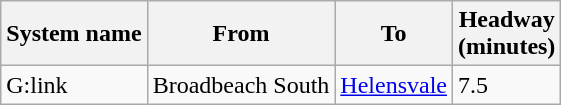<table class="wikitable">
<tr>
<th>System name</th>
<th>From</th>
<th>To</th>
<th>Headway<br>(minutes)</th>
</tr>
<tr>
<td>G:link</td>
<td>Broadbeach South</td>
<td><a href='#'>Helensvale</a></td>
<td>7.5</td>
</tr>
</table>
